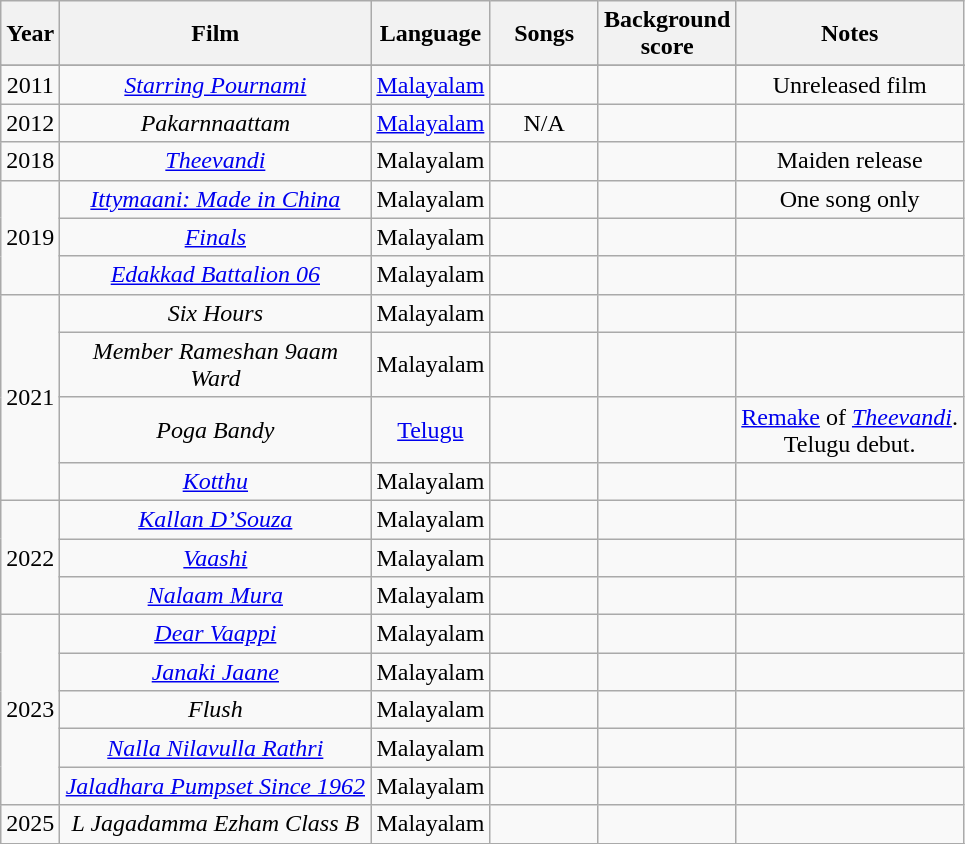<table class="wikitable" style="text-align:center;">
<tr>
<th width=30>Year</th>
<th width=200>Film</th>
<th width=70>Language</th>
<th width=65>Songs</th>
<th width=65>Background score</th>
<th>Notes</th>
</tr>
<tr align="center">
</tr>
<tr>
<td rowspan="1">2011</td>
<td><em><a href='#'>Starring Pournami</a></em></td>
<td><a href='#'>Malayalam</a></td>
<td></td>
<td></td>
<td>Unreleased film</td>
</tr>
<tr>
<td rowspan="1">2012</td>
<td><em>Pakarnnaattam</em></td>
<td><a href='#'>Malayalam</a></td>
<td>N/A</td>
<td></td>
<td></td>
</tr>
<tr>
<td rowspan="1">2018</td>
<td><em><a href='#'>Theevandi</a></em></td>
<td>Malayalam</td>
<td></td>
<td></td>
<td>Maiden release</td>
</tr>
<tr>
<td rowspan="3">2019</td>
<td><em><a href='#'>Ittymaani: Made in China</a></em></td>
<td>Malayalam</td>
<td></td>
<td></td>
<td>One song only</td>
</tr>
<tr>
<td><em><a href='#'>Finals</a></em></td>
<td>Malayalam</td>
<td></td>
<td></td>
<td></td>
</tr>
<tr>
<td><em><a href='#'>Edakkad Battalion 06</a></em></td>
<td>Malayalam</td>
<td></td>
<td></td>
<td></td>
</tr>
<tr>
<td rowspan="4">2021</td>
<td><em>Six Hours</em></td>
<td>Malayalam</td>
<td></td>
<td></td>
<td></td>
</tr>
<tr>
<td><em>Member Rameshan 9aam Ward</em></td>
<td>Malayalam</td>
<td></td>
<td></td>
<td></td>
</tr>
<tr>
<td><em>Poga Bandy</em></td>
<td><a href='#'>Telugu</a></td>
<td></td>
<td></td>
<td><a href='#'>Remake</a> of <em><a href='#'>Theevandi</a></em>.<br>Telugu debut.</td>
</tr>
<tr>
<td><em><a href='#'>Kotthu</a></em></td>
<td>Malayalam</td>
<td></td>
<td></td>
<td></td>
</tr>
<tr>
<td rowspan="3">2022</td>
<td><em><a href='#'>Kallan D’Souza</a></em></td>
<td>Malayalam</td>
<td></td>
<td></td>
<td></td>
</tr>
<tr>
<td><em><a href='#'>Vaashi</a></em></td>
<td>Malayalam</td>
<td></td>
<td></td>
<td></td>
</tr>
<tr>
<td><em><a href='#'>Nalaam Mura</a></em></td>
<td>Malayalam</td>
<td></td>
<td></td>
<td></td>
</tr>
<tr>
<td rowspan="5">2023</td>
<td><em><a href='#'>Dear Vaappi</a></em></td>
<td>Malayalam</td>
<td></td>
<td></td>
<td></td>
</tr>
<tr>
<td><em><a href='#'>Janaki Jaane</a></em></td>
<td>Malayalam</td>
<td></td>
<td></td>
<td></td>
</tr>
<tr>
<td><em>Flush</em></td>
<td>Malayalam</td>
<td></td>
<td></td>
<td></td>
</tr>
<tr>
<td><em><a href='#'>Nalla Nilavulla Rathri</a></em></td>
<td>Malayalam</td>
<td></td>
<td></td>
<td></td>
</tr>
<tr>
<td><em><a href='#'>Jaladhara Pumpset Since 1962</a></em></td>
<td>Malayalam</td>
<td></td>
<td></td>
<td></td>
</tr>
<tr>
<td>2025</td>
<td><em>L Jagadamma Ezham Class B</em></td>
<td>Malayalam</td>
<td></td>
<td></td>
<td></td>
</tr>
<tr>
</tr>
</table>
